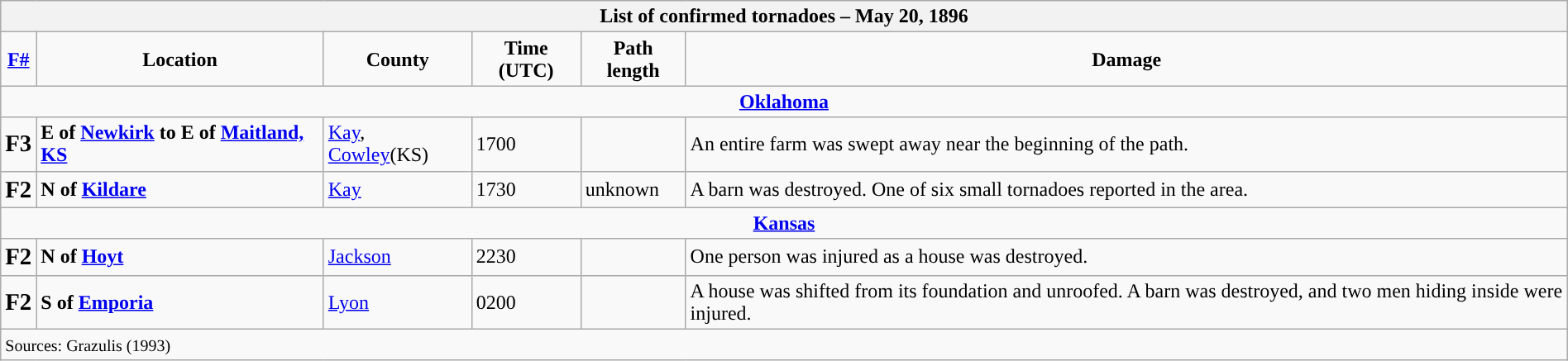<table class="wikitable toccolours collapsible" style="width:100%;">
<tr>
<th colspan="6">List of confirmed tornadoes – May 20, 1896</th>
</tr>
<tr style="text-align:center;">
<td><strong><a href='#'>F#</a></strong></td>
<td><strong>Location</strong></td>
<td><strong>County</strong></td>
<td><strong>Time (UTC)</strong></td>
<td><strong>Path length</strong></td>
<td><strong>Damage</strong></td>
</tr>
<tr>
<td colspan="7" style="text-align:center;"><strong><a href='#'>Oklahoma</a></strong></td>
</tr>
<tr>
<td><big><strong>F3</strong></big></td>
<td><strong>E of <a href='#'>Newkirk</a> to E of <a href='#'>Maitland, KS</a></strong></td>
<td><a href='#'>Kay</a>, <a href='#'>Cowley</a>(KS)</td>
<td>1700</td>
<td></td>
<td>An entire farm was swept away near the beginning of the path.</td>
</tr>
<tr>
<td><big><strong>F2</strong></big></td>
<td><strong>N of <a href='#'>Kildare</a></strong></td>
<td><a href='#'>Kay</a></td>
<td>1730</td>
<td>unknown</td>
<td>A barn was destroyed. One of six small tornadoes reported in the area.</td>
</tr>
<tr>
<td colspan="7" style="text-align:center;"><strong><a href='#'>Kansas</a></strong></td>
</tr>
<tr>
<td><big><strong>F2</strong></big></td>
<td><strong>N of <a href='#'>Hoyt</a></strong></td>
<td><a href='#'>Jackson</a></td>
<td>2230</td>
<td></td>
<td>One person was injured as a house was destroyed.</td>
</tr>
<tr>
<td><big><strong>F2</strong></big></td>
<td><strong>S of <a href='#'>Emporia</a></strong></td>
<td><a href='#'>Lyon</a></td>
<td>0200</td>
<td></td>
<td>A house was shifted from its foundation and unroofed. A barn was destroyed, and two men hiding inside were injured.</td>
</tr>
<tr>
<td colspan="7"><small>Sources: Grazulis (1993) </small></td>
</tr>
</table>
